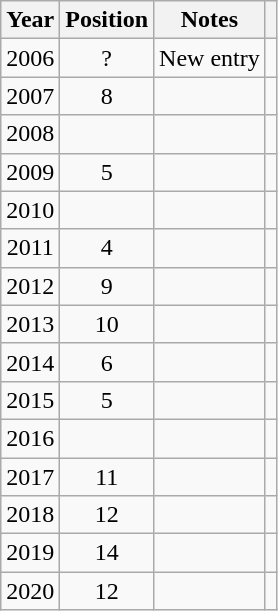<table class="wikitable plainrowheaders" style="text-align:center;">
<tr>
<th>Year</th>
<th>Position</th>
<th>Notes</th>
<th></th>
</tr>
<tr>
<td>2006</td>
<td>?</td>
<td>New entry</td>
<td></td>
</tr>
<tr>
<td>2007</td>
<td>8</td>
<td></td>
<td></td>
</tr>
<tr>
<td>2008</td>
<td></td>
<td></td>
<td></td>
</tr>
<tr>
<td>2009</td>
<td>5</td>
<td></td>
<td></td>
</tr>
<tr>
<td>2010</td>
<td></td>
<td></td>
<td></td>
</tr>
<tr>
<td>2011</td>
<td>4</td>
<td></td>
<td></td>
</tr>
<tr>
<td>2012</td>
<td>9</td>
<td></td>
<td></td>
</tr>
<tr>
<td>2013</td>
<td>10</td>
<td></td>
<td></td>
</tr>
<tr>
<td>2014</td>
<td>6</td>
<td></td>
<td></td>
</tr>
<tr>
<td>2015</td>
<td>5</td>
<td></td>
<td></td>
</tr>
<tr>
<td>2016</td>
<td></td>
<td></td>
<td></td>
</tr>
<tr>
<td>2017</td>
<td>11</td>
<td></td>
<td></td>
</tr>
<tr>
<td>2018</td>
<td>12</td>
<td></td>
<td></td>
</tr>
<tr>
<td>2019</td>
<td>14</td>
<td></td>
<td></td>
</tr>
<tr>
<td>2020</td>
<td>12</td>
<td></td>
<td></td>
</tr>
</table>
